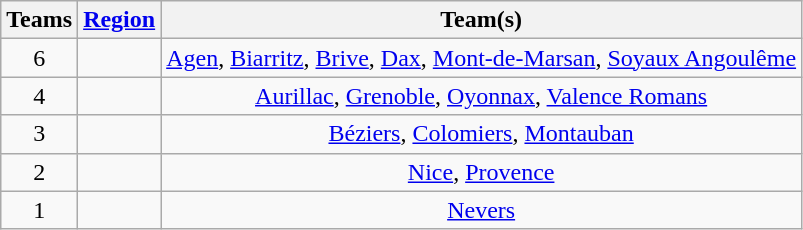<table class="wikitable" style="text-align:center">
<tr>
<th>Teams</th>
<th><a href='#'>Region</a></th>
<th>Team(s)</th>
</tr>
<tr>
<td rowspan="1">6</td>
<td align="left"></td>
<td><a href='#'>Agen</a>, <a href='#'>Biarritz</a>, <a href='#'>Brive</a>, <a href='#'>Dax</a>, <a href='#'>Mont-de-Marsan</a>, <a href='#'>Soyaux Angoulême</a></td>
</tr>
<tr>
<td rowspan="1">4</td>
<td align="left"></td>
<td><a href='#'>Aurillac</a>, <a href='#'>Grenoble</a>, <a href='#'>Oyonnax</a>, <a href='#'>Valence Romans</a></td>
</tr>
<tr>
<td rowspan="1">3</td>
<td align="left"></td>
<td><a href='#'>Béziers</a>, <a href='#'>Colomiers</a>, <a href='#'>Montauban</a></td>
</tr>
<tr>
<td rowspan="1">2</td>
<td align="left"></td>
<td><a href='#'>Nice</a>, <a href='#'>Provence</a></td>
</tr>
<tr>
<td rowspan="1">1</td>
<td align="left"></td>
<td><a href='#'>Nevers</a></td>
</tr>
</table>
